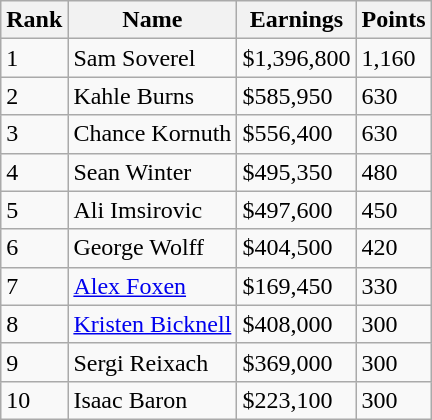<table class="wikitable">
<tr>
<th>Rank</th>
<th>Name</th>
<th>Earnings</th>
<th>Points</th>
</tr>
<tr>
<td>1</td>
<td> Sam Soverel</td>
<td>$1,396,800</td>
<td>1,160</td>
</tr>
<tr>
<td>2</td>
<td> Kahle Burns</td>
<td>$585,950</td>
<td>630</td>
</tr>
<tr>
<td>3</td>
<td> Chance Kornuth</td>
<td>$556,400</td>
<td>630</td>
</tr>
<tr>
<td>4</td>
<td> Sean Winter</td>
<td>$495,350</td>
<td>480</td>
</tr>
<tr>
<td>5</td>
<td> Ali Imsirovic</td>
<td>$497,600</td>
<td>450</td>
</tr>
<tr>
<td>6</td>
<td> George Wolff</td>
<td>$404,500</td>
<td>420</td>
</tr>
<tr>
<td>7</td>
<td> <a href='#'>Alex Foxen</a></td>
<td>$169,450</td>
<td>330</td>
</tr>
<tr>
<td>8</td>
<td> <a href='#'>Kristen Bicknell</a></td>
<td>$408,000</td>
<td>300</td>
</tr>
<tr>
<td>9</td>
<td> Sergi Reixach</td>
<td>$369,000</td>
<td>300</td>
</tr>
<tr>
<td>10</td>
<td> Isaac Baron</td>
<td>$223,100</td>
<td>300</td>
</tr>
</table>
